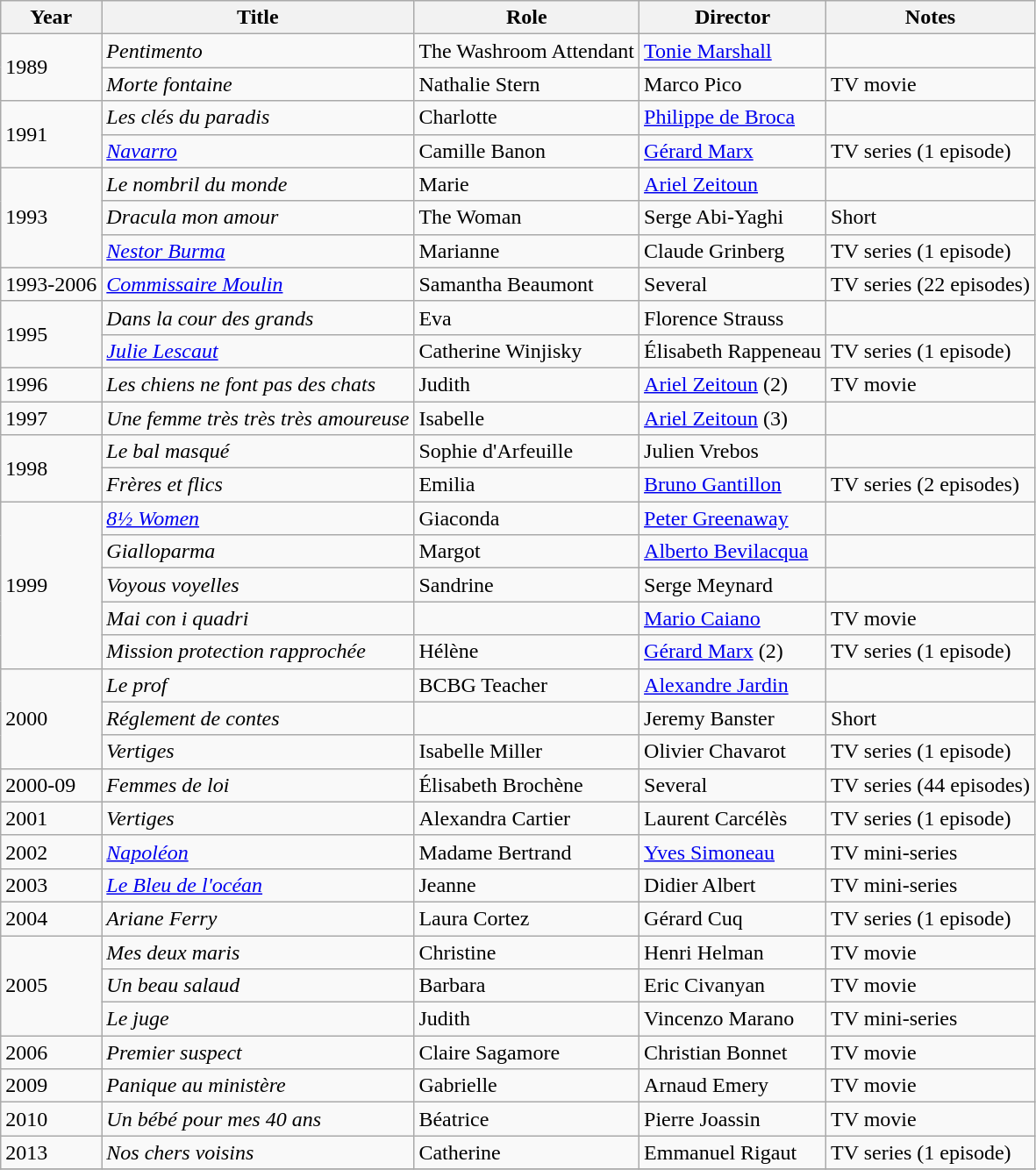<table class="wikitable">
<tr>
<th>Year</th>
<th>Title</th>
<th>Role</th>
<th>Director</th>
<th>Notes</th>
</tr>
<tr>
<td rowspan=2>1989</td>
<td><em>Pentimento</em></td>
<td>The Washroom Attendant</td>
<td><a href='#'>Tonie Marshall</a></td>
<td></td>
</tr>
<tr>
<td><em>Morte fontaine</em></td>
<td>Nathalie Stern</td>
<td>Marco Pico</td>
<td>TV movie</td>
</tr>
<tr>
<td rowspan=2>1991</td>
<td><em>Les clés du paradis</em></td>
<td>Charlotte</td>
<td><a href='#'>Philippe de Broca</a></td>
<td></td>
</tr>
<tr>
<td><em><a href='#'>Navarro</a></em></td>
<td>Camille Banon</td>
<td><a href='#'>Gérard Marx</a></td>
<td>TV series (1 episode)</td>
</tr>
<tr>
<td rowspan=3>1993</td>
<td><em>Le nombril du monde</em></td>
<td>Marie</td>
<td><a href='#'>Ariel Zeitoun</a></td>
<td></td>
</tr>
<tr>
<td><em>Dracula mon amour</em></td>
<td>The Woman</td>
<td>Serge Abi-Yaghi</td>
<td>Short</td>
</tr>
<tr>
<td><em><a href='#'>Nestor Burma</a></em></td>
<td>Marianne</td>
<td>Claude Grinberg</td>
<td>TV series (1 episode)</td>
</tr>
<tr>
<td rowspan=1>1993-2006</td>
<td><em><a href='#'>Commissaire Moulin</a></em></td>
<td>Samantha Beaumont</td>
<td>Several</td>
<td>TV series (22 episodes)</td>
</tr>
<tr>
<td rowspan=2>1995</td>
<td><em>Dans la cour des grands</em></td>
<td>Eva</td>
<td>Florence Strauss</td>
<td></td>
</tr>
<tr>
<td><em><a href='#'>Julie Lescaut</a></em></td>
<td>Catherine Winjisky</td>
<td>Élisabeth Rappeneau</td>
<td>TV series (1 episode)</td>
</tr>
<tr>
<td rowspan=1>1996</td>
<td><em>Les chiens ne font pas des chats</em></td>
<td>Judith</td>
<td><a href='#'>Ariel Zeitoun</a> (2)</td>
<td>TV movie</td>
</tr>
<tr>
<td rowspan=1>1997</td>
<td><em>Une femme très très très amoureuse</em></td>
<td>Isabelle</td>
<td><a href='#'>Ariel Zeitoun</a> (3)</td>
<td></td>
</tr>
<tr>
<td rowspan=2>1998</td>
<td><em>Le bal masqué</em></td>
<td>Sophie d'Arfeuille</td>
<td>Julien Vrebos</td>
<td></td>
</tr>
<tr>
<td><em>Frères et flics</em></td>
<td>Emilia</td>
<td><a href='#'>Bruno Gantillon</a></td>
<td>TV series (2 episodes)</td>
</tr>
<tr>
<td rowspan=5>1999</td>
<td><em><a href='#'>8½ Women</a></em></td>
<td>Giaconda</td>
<td><a href='#'>Peter Greenaway</a></td>
<td></td>
</tr>
<tr>
<td><em>Gialloparma</em></td>
<td>Margot</td>
<td><a href='#'>Alberto Bevilacqua</a></td>
<td></td>
</tr>
<tr>
<td><em>Voyous voyelles</em></td>
<td>Sandrine</td>
<td>Serge Meynard</td>
<td></td>
</tr>
<tr>
<td><em>Mai con i quadri</em></td>
<td></td>
<td><a href='#'>Mario Caiano</a></td>
<td>TV movie</td>
</tr>
<tr>
<td><em>Mission protection rapprochée</em></td>
<td>Hélène</td>
<td><a href='#'>Gérard Marx</a> (2)</td>
<td>TV series (1 episode)</td>
</tr>
<tr>
<td rowspan=3>2000</td>
<td><em>Le prof</em></td>
<td>BCBG Teacher</td>
<td><a href='#'>Alexandre Jardin</a></td>
<td></td>
</tr>
<tr>
<td><em>Réglement de contes</em></td>
<td></td>
<td>Jeremy Banster</td>
<td>Short</td>
</tr>
<tr>
<td><em>Vertiges</em></td>
<td>Isabelle Miller</td>
<td>Olivier Chavarot</td>
<td>TV series (1 episode)</td>
</tr>
<tr>
<td rowspan=1>2000-09</td>
<td><em>Femmes de loi</em></td>
<td>Élisabeth Brochène</td>
<td>Several</td>
<td>TV series (44 episodes)</td>
</tr>
<tr>
<td rowspan=1>2001</td>
<td><em>Vertiges</em></td>
<td>Alexandra Cartier</td>
<td>Laurent Carcélès</td>
<td>TV series (1 episode)</td>
</tr>
<tr>
<td rowspan=1>2002</td>
<td><em><a href='#'>Napoléon</a></em></td>
<td>Madame Bertrand</td>
<td><a href='#'>Yves Simoneau</a></td>
<td>TV mini-series</td>
</tr>
<tr>
<td rowspan=1>2003</td>
<td><em><a href='#'>Le Bleu de l'océan</a></em></td>
<td>Jeanne</td>
<td>Didier Albert</td>
<td>TV mini-series</td>
</tr>
<tr>
<td rowspan=1>2004</td>
<td><em>Ariane Ferry</em></td>
<td>Laura Cortez</td>
<td>Gérard Cuq</td>
<td>TV series (1 episode)</td>
</tr>
<tr>
<td rowspan=3>2005</td>
<td><em>Mes deux maris</em></td>
<td>Christine</td>
<td>Henri Helman</td>
<td>TV movie</td>
</tr>
<tr>
<td><em>Un beau salaud</em></td>
<td>Barbara</td>
<td>Eric Civanyan</td>
<td>TV movie</td>
</tr>
<tr>
<td><em>Le juge</em></td>
<td>Judith</td>
<td>Vincenzo Marano</td>
<td>TV mini-series</td>
</tr>
<tr>
<td rowspan=1>2006</td>
<td><em>Premier suspect</em></td>
<td>Claire Sagamore</td>
<td>Christian Bonnet</td>
<td>TV movie</td>
</tr>
<tr>
<td rowspan=1>2009</td>
<td><em>Panique au ministère</em></td>
<td>Gabrielle</td>
<td>Arnaud Emery</td>
<td>TV movie</td>
</tr>
<tr>
<td rowspan=1>2010</td>
<td><em>Un bébé pour mes 40 ans</em></td>
<td>Béatrice</td>
<td>Pierre Joassin</td>
<td>TV movie</td>
</tr>
<tr>
<td rowspan=1>2013</td>
<td><em>Nos chers voisins</em></td>
<td>Catherine</td>
<td>Emmanuel Rigaut</td>
<td>TV series (1 episode)</td>
</tr>
<tr>
</tr>
</table>
